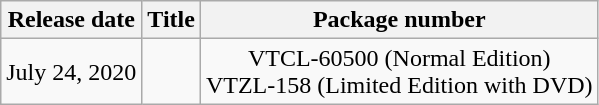<table class="wikitable" style="text-align: center;">
<tr>
<th>Release date</th>
<th>Title</th>
<th>Package number</th>
</tr>
<tr>
<td>July 24, 2020</td>
<td></td>
<td>VTCL-60500 (Normal Edition)<br>VTZL-158 (Limited Edition with DVD)</td>
</tr>
</table>
